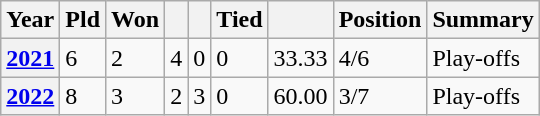<table class="wikitable">
<tr>
<th>Year</th>
<th>Pld</th>
<th>Won</th>
<th></th>
<th></th>
<th>Tied</th>
<th></th>
<th>Position</th>
<th>Summary</th>
</tr>
<tr>
<th><a href='#'>2021</a></th>
<td>6</td>
<td>2</td>
<td>4</td>
<td>0</td>
<td>0</td>
<td>33.33</td>
<td>4/6</td>
<td>Play-offs</td>
</tr>
<tr>
<th><a href='#'>2022</a></th>
<td>8</td>
<td>3</td>
<td>2</td>
<td>3</td>
<td>0</td>
<td>60.00</td>
<td>3/7</td>
<td>Play-offs</td>
</tr>
</table>
